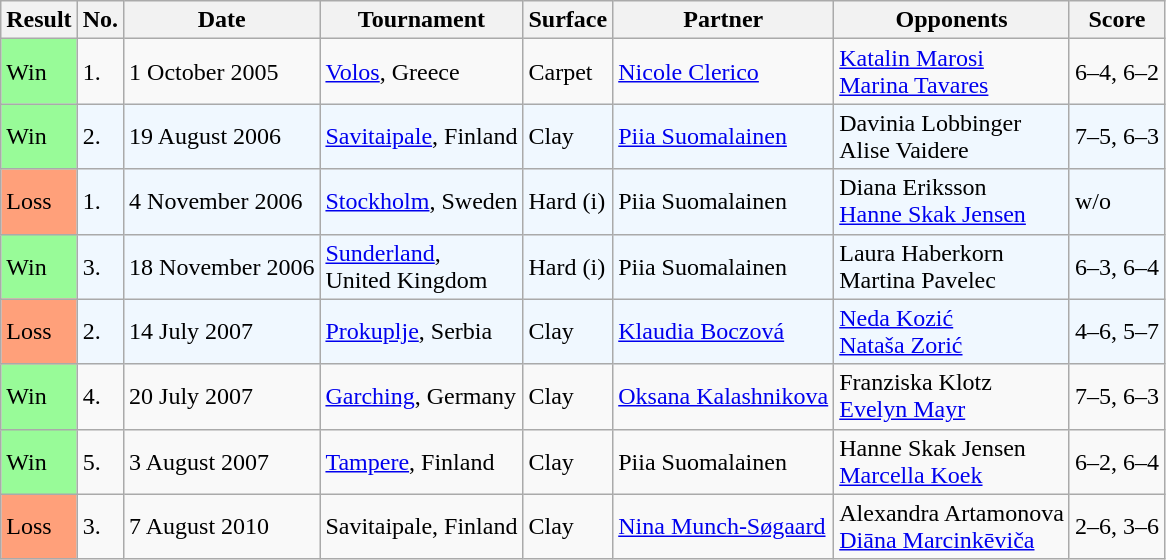<table class="sortable wikitable">
<tr>
<th>Result</th>
<th>No.</th>
<th>Date</th>
<th>Tournament</th>
<th>Surface</th>
<th>Partner</th>
<th>Opponents</th>
<th class="unsortable">Score</th>
</tr>
<tr>
<td style="background:#98fb98;">Win</td>
<td>1.</td>
<td>1 October 2005</td>
<td><a href='#'>Volos</a>, Greece</td>
<td>Carpet</td>
<td> <a href='#'>Nicole Clerico</a></td>
<td> <a href='#'>Katalin Marosi</a> <br>  <a href='#'>Marina Tavares</a></td>
<td>6–4, 6–2</td>
</tr>
<tr style="background:#f0f8ff;">
<td style="background:#98fb98;">Win</td>
<td>2.</td>
<td>19 August 2006</td>
<td><a href='#'>Savitaipale</a>, Finland</td>
<td>Clay</td>
<td> <a href='#'>Piia Suomalainen</a></td>
<td> Davinia Lobbinger <br>  Alise Vaidere</td>
<td>7–5, 6–3</td>
</tr>
<tr style="background:#f0f8ff;">
<td style="background:#ffa07a;">Loss</td>
<td>1.</td>
<td>4 November 2006</td>
<td><a href='#'>Stockholm</a>, Sweden</td>
<td>Hard (i)</td>
<td> Piia Suomalainen</td>
<td> Diana Eriksson <br>  <a href='#'>Hanne Skak Jensen</a></td>
<td>w/o</td>
</tr>
<tr style="background:#f0f8ff;">
<td style="background:#98fb98;">Win</td>
<td>3.</td>
<td>18 November 2006</td>
<td><a href='#'>Sunderland</a>, <br>United Kingdom</td>
<td>Hard (i)</td>
<td> Piia Suomalainen</td>
<td> Laura Haberkorn <br>  Martina Pavelec</td>
<td>6–3, 6–4</td>
</tr>
<tr style="background:#f0f8ff;">
<td style="background:#ffa07a;">Loss</td>
<td>2.</td>
<td>14 July 2007</td>
<td><a href='#'>Prokuplje</a>, Serbia</td>
<td>Clay</td>
<td> <a href='#'>Klaudia Boczová</a></td>
<td> <a href='#'>Neda Kozić</a> <br>  <a href='#'>Nataša Zorić</a></td>
<td>4–6, 5–7</td>
</tr>
<tr>
<td style="background:#98fb98;">Win</td>
<td>4.</td>
<td>20 July 2007</td>
<td><a href='#'>Garching</a>, Germany</td>
<td>Clay</td>
<td> <a href='#'>Oksana Kalashnikova</a></td>
<td> Franziska Klotz <br>  <a href='#'>Evelyn Mayr</a></td>
<td>7–5, 6–3</td>
</tr>
<tr>
<td style="background:#98fb98;">Win</td>
<td>5.</td>
<td>3 August 2007</td>
<td><a href='#'>Tampere</a>, Finland</td>
<td>Clay</td>
<td> Piia Suomalainen</td>
<td> Hanne Skak Jensen <br>  <a href='#'>Marcella Koek</a></td>
<td>6–2, 6–4</td>
</tr>
<tr>
<td style="background:#ffa07a;">Loss</td>
<td>3.</td>
<td>7 August 2010</td>
<td>Savitaipale, Finland</td>
<td>Clay</td>
<td> <a href='#'>Nina Munch-Søgaard</a></td>
<td> Alexandra Artamonova <br>  <a href='#'>Diāna Marcinkēviča</a></td>
<td>2–6, 3–6</td>
</tr>
</table>
